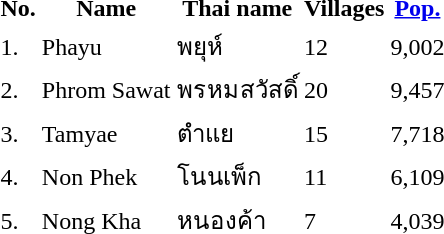<table>
<tr>
<th>No.</th>
<th>Name</th>
<th>Thai name</th>
<th>Villages</th>
<th><a href='#'>Pop.</a></th>
</tr>
<tr>
<td>1.</td>
<td>Phayu</td>
<td>พยุห์</td>
<td>12</td>
<td>9,002</td>
<td></td>
</tr>
<tr>
<td>2.</td>
<td>Phrom Sawat</td>
<td>พรหมสวัสดิ์</td>
<td>20</td>
<td>9,457</td>
<td></td>
</tr>
<tr>
<td>3.</td>
<td>Tamyae</td>
<td>ตำแย</td>
<td>15</td>
<td>7,718</td>
<td></td>
</tr>
<tr>
<td>4.</td>
<td>Non Phek</td>
<td>โนนเพ็ก</td>
<td>11</td>
<td>6,109</td>
<td></td>
</tr>
<tr>
<td>5.</td>
<td>Nong Kha</td>
<td>หนองค้า</td>
<td>7</td>
<td>4,039</td>
<td></td>
</tr>
</table>
